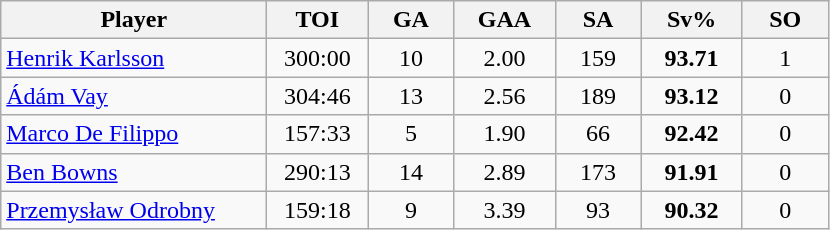<table class="wikitable sortable" style="text-align:center;">
<tr>
<th style="width:170px;">Player</th>
<th style="width:60px;">TOI</th>
<th style="width:50px;">GA</th>
<th style="width:60px;">GAA</th>
<th style="width:50px;">SA</th>
<th style="width:60px;">Sv%</th>
<th style="width:50px;">SO</th>
</tr>
<tr>
<td style="text-align:left;"> <a href='#'>Henrik Karlsson</a></td>
<td>300:00</td>
<td>10</td>
<td>2.00</td>
<td>159</td>
<td><strong>93.71</strong></td>
<td>1</td>
</tr>
<tr>
<td style="text-align:left;"> <a href='#'>Ádám Vay</a></td>
<td>304:46</td>
<td>13</td>
<td>2.56</td>
<td>189</td>
<td><strong>93.12</strong></td>
<td>0</td>
</tr>
<tr>
<td style="text-align:left;"> <a href='#'>Marco De Filippo</a></td>
<td>157:33</td>
<td>5</td>
<td>1.90</td>
<td>66</td>
<td><strong>92.42</strong></td>
<td>0</td>
</tr>
<tr>
<td style="text-align:left;"> <a href='#'>Ben Bowns</a></td>
<td>290:13</td>
<td>14</td>
<td>2.89</td>
<td>173</td>
<td><strong>91.91</strong></td>
<td>0</td>
</tr>
<tr>
<td style="text-align:left;"> <a href='#'>Przemysław Odrobny</a></td>
<td>159:18</td>
<td>9</td>
<td>3.39</td>
<td>93</td>
<td><strong>90.32</strong></td>
<td>0</td>
</tr>
</table>
